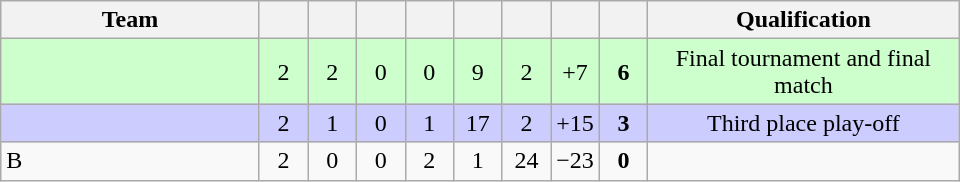<table class="wikitable" style="text-align: center;">
<tr>
<th width="165">Team</th>
<th width="25"></th>
<th width="25"></th>
<th width="25"></th>
<th width="25"></th>
<th width="25"></th>
<th width="25"></th>
<th width="25"></th>
<th width="25"></th>
<th width="200">Qualification</th>
</tr>
<tr style="background:#ccffcc;">
<td style="text-align:left;"></td>
<td>2</td>
<td>2</td>
<td>0</td>
<td>0</td>
<td>9</td>
<td>2</td>
<td>+7</td>
<td><strong>6</strong></td>
<td>Final tournament and final match</td>
</tr>
<tr align=center bgcolor="#ccccff">
<td style="text-align:left;"></td>
<td>2</td>
<td>1</td>
<td>0</td>
<td>1</td>
<td>17</td>
<td>2</td>
<td>+15</td>
<td><strong>3</strong></td>
<td>Third place play-off</td>
</tr>
<tr align=center>
<td style="text-align:left;"> B</td>
<td>2</td>
<td>0</td>
<td>0</td>
<td>2</td>
<td>1</td>
<td>24</td>
<td>−23</td>
<td><strong>0</strong></td>
<td></td>
</tr>
</table>
